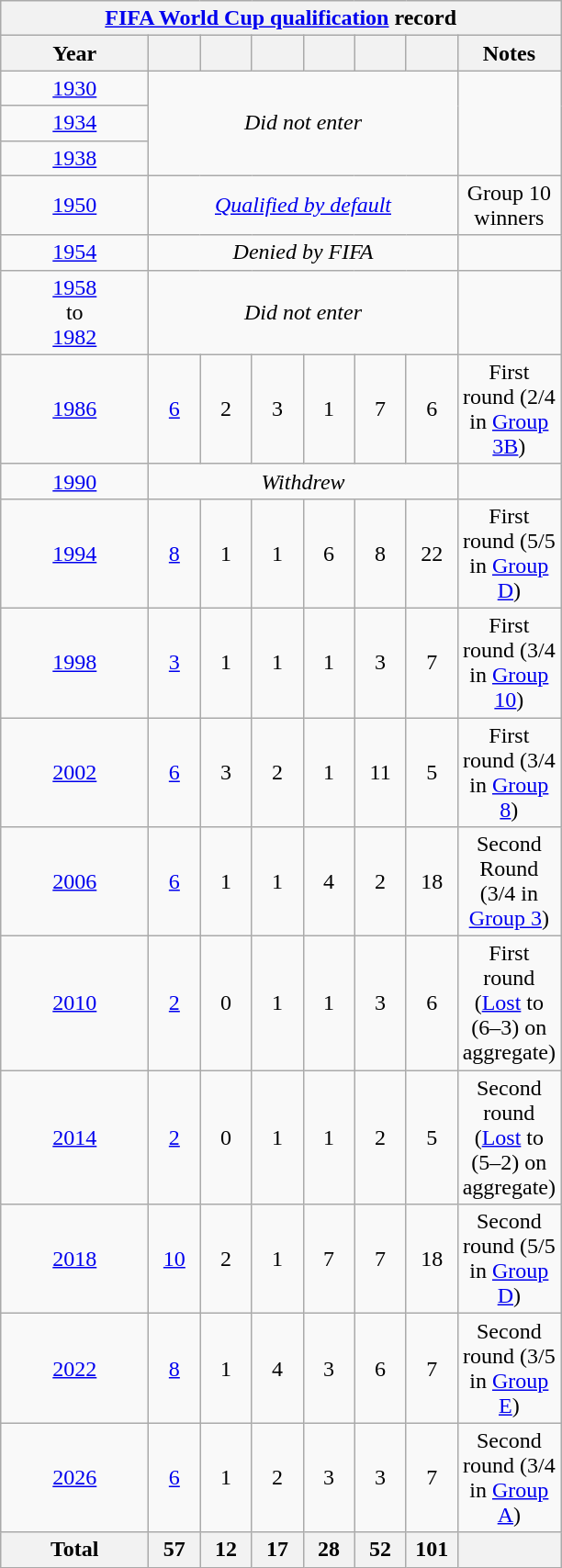<table class="wikitable collapsible collapsed" style="text-align: center;">
<tr>
<th colspan=8><a href='#'>FIFA World Cup qualification</a> record</th>
</tr>
<tr>
<th style="width:100px;">Year</th>
<th style="width:30px;"></th>
<th style="width:30px;"></th>
<th style="width:30px;"></th>
<th style="width:30px;"></th>
<th style="width:30px;"></th>
<th style="width:30px;"></th>
<th style="width:30px;">Notes</th>
</tr>
<tr>
<td> <a href='#'>1930</a></td>
<td rowspan=3 colspan=6><em>Did not enter</em></td>
<td rowspan=3></td>
</tr>
<tr>
<td> <a href='#'>1934</a></td>
</tr>
<tr>
<td> <a href='#'>1938</a></td>
</tr>
<tr>
<td> <a href='#'>1950</a></td>
<td colspan=6><em><a href='#'>Qualified by default</a></em></td>
<td>Group 10 winners </td>
</tr>
<tr>
<td> <a href='#'>1954</a></td>
<td colspan=6><em>Denied by FIFA</em></td>
<td></td>
</tr>
<tr>
<td> <a href='#'>1958</a><br>to<br> <a href='#'>1982</a></td>
<td colspan=6><em>Did not enter</em></td>
<td></td>
</tr>
<tr>
<td> <a href='#'>1986</a></td>
<td><a href='#'>6</a></td>
<td>2</td>
<td>3</td>
<td>1</td>
<td>7</td>
<td>6</td>
<td>First round (2/4 in <a href='#'>Group 3B</a>)</td>
</tr>
<tr>
<td> <a href='#'>1990</a></td>
<td colspan=6><em>Withdrew</em></td>
<td></td>
</tr>
<tr>
<td> <a href='#'>1994</a></td>
<td><a href='#'>8</a></td>
<td>1</td>
<td>1</td>
<td>6</td>
<td>8</td>
<td>22</td>
<td>First round (5/5 in <a href='#'>Group D</a>)</td>
</tr>
<tr>
<td> <a href='#'>1998</a></td>
<td><a href='#'>3</a></td>
<td>1</td>
<td>1</td>
<td>1</td>
<td>3</td>
<td>7</td>
<td>First round (3/4 in <a href='#'>Group 10</a>)</td>
</tr>
<tr>
<td>  <a href='#'>2002</a></td>
<td><a href='#'>6</a></td>
<td>3</td>
<td>2</td>
<td>1</td>
<td>11</td>
<td>5</td>
<td>First round (3/4 in <a href='#'>Group 8</a>)</td>
</tr>
<tr>
<td> <a href='#'>2006</a></td>
<td><a href='#'>6</a></td>
<td>1</td>
<td>1</td>
<td>4</td>
<td>2</td>
<td>18</td>
<td>Second Round (3/4 in <a href='#'>Group 3</a>)</td>
</tr>
<tr>
<td> <a href='#'>2010</a></td>
<td><a href='#'>2</a></td>
<td>0</td>
<td>1</td>
<td>1</td>
<td>3</td>
<td>6</td>
<td>First round (<a href='#'>Lost</a> to  (6–3) on aggregate)</td>
</tr>
<tr>
<td> <a href='#'>2014</a></td>
<td><a href='#'>2</a></td>
<td>0</td>
<td>1</td>
<td>1</td>
<td>2</td>
<td>5</td>
<td>Second round (<a href='#'>Lost</a> to  (5–2) on aggregate)</td>
</tr>
<tr>
<td> <a href='#'>2018</a></td>
<td><a href='#'>10</a></td>
<td>2</td>
<td>1</td>
<td>7</td>
<td>7</td>
<td>18</td>
<td>Second round (5/5 in <a href='#'>Group D</a>)</td>
</tr>
<tr>
<td> <a href='#'>2022</a></td>
<td><a href='#'>8</a></td>
<td>1</td>
<td>4</td>
<td>3</td>
<td>6</td>
<td>7</td>
<td>Second round (3/5 in <a href='#'>Group E</a>)</td>
</tr>
<tr>
<td>   <a href='#'>2026</a></td>
<td><a href='#'>6</a></td>
<td>1</td>
<td>2</td>
<td>3</td>
<td>3</td>
<td>7</td>
<td>Second round (3/4 in <a href='#'>Group A</a>)</td>
</tr>
<tr>
<th>Total</th>
<th>57</th>
<th>12</th>
<th>17</th>
<th>28</th>
<th>52</th>
<th>101</th>
<th></th>
</tr>
</table>
